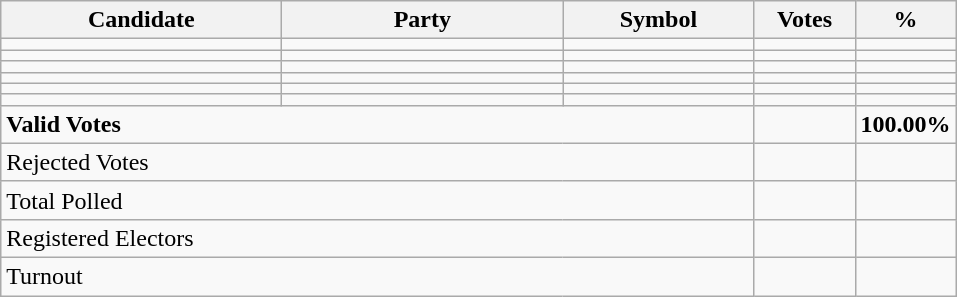<table class="wikitable" border="1" style="text-align:right;">
<tr>
<th align=left width="180">Candidate</th>
<th align=left width="180">Party</th>
<th align=left width="120">Symbol</th>
<th align=left width="60">Votes</th>
<th align=left width="60">%</th>
</tr>
<tr>
<td align=left></td>
<td align=left></td>
<td></td>
<td></td>
<td></td>
</tr>
<tr>
<td align=left></td>
<td align=left></td>
<td></td>
<td></td>
<td></td>
</tr>
<tr>
<td align=left></td>
<td align=left></td>
<td></td>
<td></td>
<td></td>
</tr>
<tr>
<td align=left></td>
<td align=left></td>
<td></td>
<td></td>
<td></td>
</tr>
<tr>
<td align=left></td>
<td align=left></td>
<td></td>
<td></td>
<td></td>
</tr>
<tr>
<td align=left></td>
<td align=left></td>
<td></td>
<td></td>
<td></td>
</tr>
<tr>
<td align=left colspan=3><strong>Valid Votes</strong></td>
<td><strong> </strong></td>
<td><strong>100.00%</strong></td>
</tr>
<tr>
<td align=left colspan=3>Rejected Votes</td>
<td></td>
<td></td>
</tr>
<tr>
<td align=left colspan=3>Total Polled</td>
<td></td>
<td></td>
</tr>
<tr>
<td align=left colspan=3>Registered Electors</td>
<td></td>
<td></td>
</tr>
<tr>
<td align=left colspan=3>Turnout</td>
<td></td>
</tr>
</table>
